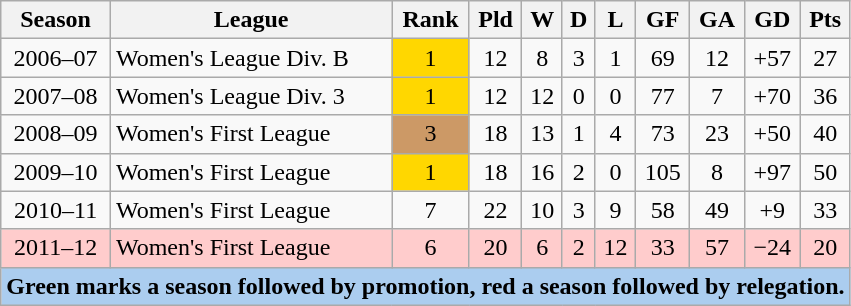<table class="wikitable">
<tr>
<th>Season</th>
<th>League</th>
<th>Rank</th>
<th>Pld</th>
<th>W</th>
<th>D</th>
<th>L</th>
<th>GF</th>
<th>GA</th>
<th>GD</th>
<th>Pts</th>
</tr>
<tr align=center>
<td>2006–07</td>
<td align=left>Women's League Div. B</td>
<td bgcolor=gold>1</td>
<td>12</td>
<td>8</td>
<td>3</td>
<td>1</td>
<td>69</td>
<td>12</td>
<td>+57</td>
<td>27</td>
</tr>
<tr align=center>
<td>2007–08</td>
<td align=left>Women's League Div. 3</td>
<td bgcolor=gold>1</td>
<td>12</td>
<td>12</td>
<td>0</td>
<td>0</td>
<td>77</td>
<td>7</td>
<td>+70</td>
<td>36</td>
</tr>
<tr align=center>
<td>2008–09</td>
<td align=left>Women's First League</td>
<td bgcolor=cc9966>3</td>
<td>18</td>
<td>13</td>
<td>1</td>
<td>4</td>
<td>73</td>
<td>23</td>
<td>+50</td>
<td>40</td>
</tr>
<tr align=center>
<td>2009–10</td>
<td align=left>Women's First League</td>
<td bgcolor=gold>1</td>
<td>18</td>
<td>16</td>
<td>2</td>
<td>0</td>
<td>105</td>
<td>8</td>
<td>+97</td>
<td>50</td>
</tr>
<tr align=center>
<td>2010–11</td>
<td align=left>Women's First League</td>
<td>7</td>
<td>22</td>
<td>10</td>
<td>3</td>
<td>9</td>
<td>58</td>
<td>49</td>
<td>+9</td>
<td>33</td>
</tr>
<tr align=center bgcolor=#ffcccc>
<td>2011–12</td>
<td align=left>Women's First League</td>
<td>6</td>
<td>20</td>
<td>6</td>
<td>2</td>
<td>12</td>
<td>33</td>
<td>57</td>
<td>−24</td>
<td>20</td>
</tr>
<tr bgcolor=#abcdef>
<td colspan=11 align=center><strong>Green marks a season followed by promotion, red a season followed by relegation.</strong></td>
</tr>
</table>
